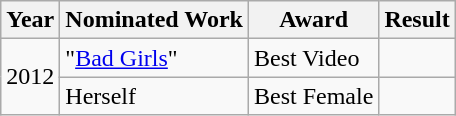<table class="wikitable">
<tr>
<th>Year</th>
<th>Nominated Work</th>
<th>Award</th>
<th>Result</th>
</tr>
<tr>
<td rowspan="2">2012</td>
<td>"<a href='#'>Bad Girls</a>"</td>
<td>Best Video</td>
<td></td>
</tr>
<tr>
<td>Herself</td>
<td>Best Female</td>
<td></td>
</tr>
</table>
